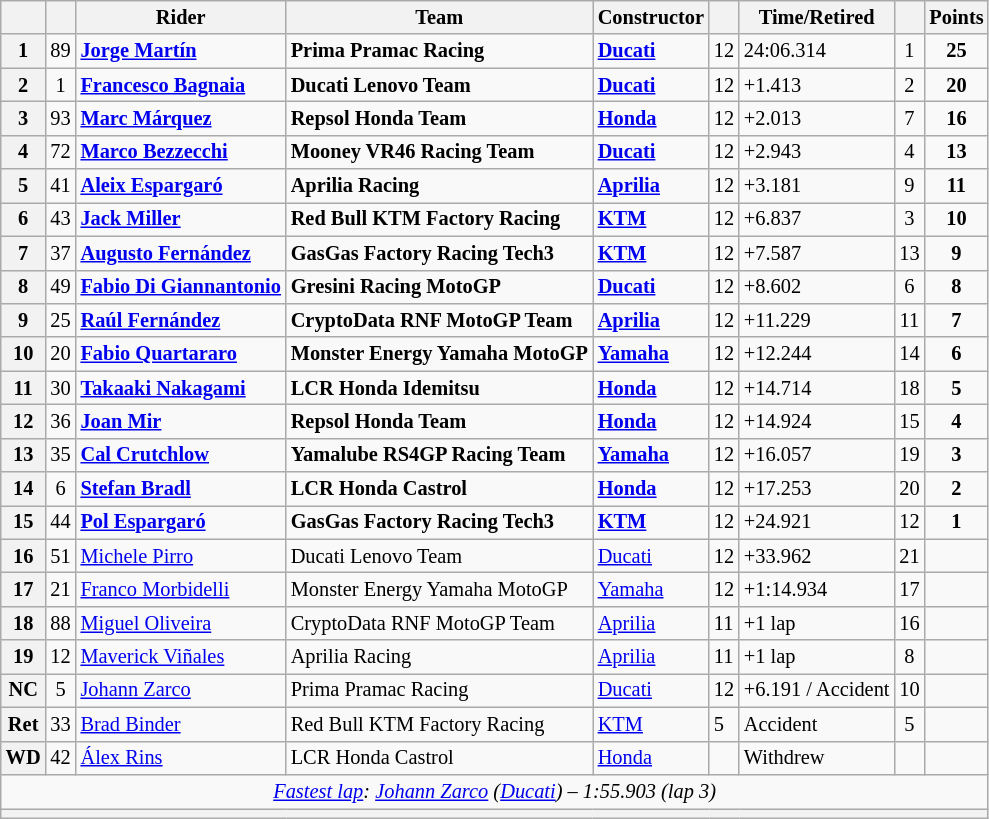<table class="wikitable sortable" style="font-size: 85%;">
<tr>
<th scope="col"></th>
<th scope="col"></th>
<th scope="col">Rider</th>
<th scope="col">Team</th>
<th scope="col">Constructor</th>
<th scope="col" class="unsortable"></th>
<th scope="col" class="unsortable">Time/Retired</th>
<th scope="col"></th>
<th scope="col">Points</th>
</tr>
<tr>
<th scope="row">1</th>
<td align="center">89</td>
<td data-sort-value="mart"> <strong><a href='#'>Jorge Martín</a></strong></td>
<td><strong>Prima Pramac Racing</strong></td>
<td><strong><a href='#'>Ducati</a></strong></td>
<td>12</td>
<td>24:06.314</td>
<td align="center">1</td>
<td align="center"><strong>25</strong></td>
</tr>
<tr>
<th scope="row">2</th>
<td align="center">1</td>
<td data-sort-value="bag"> <strong><a href='#'>Francesco Bagnaia</a></strong></td>
<td><strong>Ducati Lenovo Team</strong></td>
<td><strong><a href='#'>Ducati</a></strong></td>
<td>12</td>
<td>+1.413</td>
<td align="center">2</td>
<td align="center"><strong>20</strong></td>
</tr>
<tr>
<th scope="row">3</th>
<td align="center">93</td>
<td data-sort-value="marqm"> <strong><a href='#'>Marc Márquez</a></strong></td>
<td><strong>Repsol Honda Team</strong></td>
<td><strong><a href='#'>Honda</a></strong></td>
<td>12</td>
<td>+2.013</td>
<td align="center">7</td>
<td align="center"><strong>16</strong></td>
</tr>
<tr>
<th scope="row">4</th>
<td align="center">72</td>
<td data-sort-value="bez"> <strong><a href='#'>Marco Bezzecchi</a></strong></td>
<td><strong>Mooney VR46 Racing Team</strong></td>
<td><strong><a href='#'>Ducati</a></strong></td>
<td>12</td>
<td>+2.943</td>
<td align="center">4</td>
<td align="center"><strong>13</strong></td>
</tr>
<tr>
<th scope="row">5</th>
<td align="center">41</td>
<td data-sort-value="espa"> <strong><a href='#'>Aleix Espargaró</a></strong></td>
<td><strong>Aprilia Racing</strong></td>
<td><strong><a href='#'>Aprilia</a></strong></td>
<td>12</td>
<td>+3.181</td>
<td align="center">9</td>
<td align="center"><strong>11</strong></td>
</tr>
<tr>
<th scope="row">6</th>
<td align="center">43</td>
<td data-sort-value="mil"> <strong><a href='#'>Jack Miller</a></strong></td>
<td><strong>Red Bull KTM Factory Racing</strong></td>
<td><strong><a href='#'>KTM</a></strong></td>
<td>12</td>
<td>+6.837</td>
<td align="center">3</td>
<td align="center"><strong>10</strong></td>
</tr>
<tr>
<th scope="row">7</th>
<td align="center">37</td>
<td data-sort-value="fera"> <strong><a href='#'>Augusto Fernández</a></strong></td>
<td><strong>GasGas Factory Racing Tech3</strong></td>
<td><strong><a href='#'>KTM</a></strong></td>
<td>12</td>
<td>+7.587</td>
<td align="center">13</td>
<td align="center"><strong>9</strong></td>
</tr>
<tr>
<th scope="row">8</th>
<td align="center">49</td>
<td data-sort-value="dig"> <strong><a href='#'>Fabio Di Giannantonio</a></strong></td>
<td><strong>Gresini Racing MotoGP</strong></td>
<td><strong><a href='#'>Ducati</a></strong></td>
<td>12</td>
<td>+8.602</td>
<td align="center">6</td>
<td align="center"><strong>8</strong></td>
</tr>
<tr>
<th scope="row">9</th>
<td align="center">25</td>
<td data-sort-value="ferr"> <strong><a href='#'>Raúl Fernández</a></strong></td>
<td><strong>CryptoData RNF MotoGP Team</strong></td>
<td><strong><a href='#'>Aprilia</a></strong></td>
<td>12</td>
<td>+11.229</td>
<td align="center">11</td>
<td align="center"><strong>7</strong></td>
</tr>
<tr>
<th scope="row">10</th>
<td align="center">20</td>
<td data-sort-value="qua"> <strong><a href='#'>Fabio Quartararo</a></strong></td>
<td><strong>Monster Energy Yamaha MotoGP</strong></td>
<td><strong><a href='#'>Yamaha</a></strong></td>
<td>12</td>
<td>+12.244</td>
<td align="center">14</td>
<td align="center"><strong>6</strong></td>
</tr>
<tr>
<th scope="row">11</th>
<td align="center">30</td>
<td data-sort-value="nak"> <strong><a href='#'>Takaaki Nakagami</a></strong></td>
<td><strong>LCR Honda Idemitsu</strong></td>
<td><strong><a href='#'>Honda</a></strong></td>
<td>12</td>
<td>+14.714</td>
<td align="center">18</td>
<td align="center"><strong>5</strong></td>
</tr>
<tr>
<th scope="row">12</th>
<td align="center">36</td>
<td data-sort-value="mir"> <strong><a href='#'>Joan Mir</a></strong></td>
<td><strong>Repsol Honda Team</strong></td>
<td><strong><a href='#'>Honda</a></strong></td>
<td>12</td>
<td>+14.924</td>
<td align="center">15</td>
<td align="center"><strong>4</strong></td>
</tr>
<tr>
<th scope="row">13</th>
<td align="center">35</td>
<td data-sort-value="cru"> <strong><a href='#'>Cal Crutchlow</a></strong></td>
<td><strong>Yamalube RS4GP Racing Team	</strong></td>
<td><strong><a href='#'>Yamaha</a></strong></td>
<td>12</td>
<td>+16.057</td>
<td align="center">19</td>
<td align="center"><strong>3</strong></td>
</tr>
<tr>
<th scope="row">14</th>
<td align="center">6</td>
<td data-sort-value="bra"> <strong><a href='#'>Stefan Bradl</a></strong></td>
<td><strong>LCR Honda Castrol</strong></td>
<td><strong><a href='#'>Honda</a></strong></td>
<td>12</td>
<td>+17.253</td>
<td align="center">20</td>
<td align="center"><strong>2</strong></td>
</tr>
<tr>
<th scope="row">15</th>
<td align="center">44</td>
<td data-sort-value="espp"> <strong><a href='#'>Pol Espargaró</a></strong></td>
<td><strong>GasGas Factory Racing Tech3</strong></td>
<td><strong><a href='#'>KTM</a></strong></td>
<td>12</td>
<td>+24.921</td>
<td align="center">12</td>
<td align="center"><strong>1</strong></td>
</tr>
<tr>
<th scope="row">16</th>
<td align="center">51</td>
<td data-sort-value="pir"> <a href='#'>Michele Pirro</a></td>
<td>Ducati Lenovo Team</td>
<td><a href='#'>Ducati</a></td>
<td>12</td>
<td>+33.962</td>
<td align="center">21</td>
<td></td>
</tr>
<tr>
<th scope="row">17</th>
<td align="center">21</td>
<td data-sort-value="mor"> <a href='#'>Franco Morbidelli</a></td>
<td>Monster Energy Yamaha MotoGP</td>
<td><a href='#'>Yamaha</a></td>
<td>12</td>
<td>+1:14.934</td>
<td align="center">17</td>
<td></td>
</tr>
<tr>
<th scope="row">18</th>
<td align="center">88</td>
<td data-sort-value="oli"> <a href='#'>Miguel Oliveira</a></td>
<td>CryptoData RNF MotoGP Team</td>
<td><a href='#'>Aprilia</a></td>
<td>11</td>
<td>+1 lap</td>
<td align="center">16</td>
<td></td>
</tr>
<tr>
<th scope="row">19</th>
<td align="center">12</td>
<td data-sort-value="vin"> <a href='#'>Maverick Viñales</a></td>
<td>Aprilia Racing</td>
<td><a href='#'>Aprilia</a></td>
<td>11</td>
<td>+1 lap</td>
<td align="center">8</td>
<td></td>
</tr>
<tr>
<th scope="row">NC</th>
<td align="center">5</td>
<td data-sort-value="zar"> <a href='#'>Johann Zarco</a></td>
<td>Prima Pramac Racing</td>
<td><a href='#'>Ducati</a></td>
<td>12</td>
<td>+6.191 / Accident</td>
<td align="center">10</td>
<td></td>
</tr>
<tr>
<th scope="row">Ret</th>
<td align="center">33</td>
<td data-sort-value="bin"> <a href='#'>Brad Binder</a></td>
<td>Red Bull KTM Factory Racing</td>
<td><a href='#'>KTM</a></td>
<td>5</td>
<td>Accident</td>
<td align="center">5</td>
<td></td>
</tr>
<tr>
<th scope="row">WD</th>
<td align="center">42</td>
<td data-sort-value="rin"> <a href='#'>Álex Rins</a></td>
<td>LCR Honda Castrol</td>
<td><a href='#'>Honda</a></td>
<td></td>
<td>Withdrew</td>
<td></td>
<td></td>
</tr>
<tr class="sortbottom">
<td colspan="9" style="text-align:center"><em><a href='#'>Fastest lap</a>:  <a href='#'>Johann Zarco</a> (<a href='#'>Ducati</a>) – 1:55.903 (lap 3)</em></td>
</tr>
<tr>
<th colspan=9></th>
</tr>
</table>
